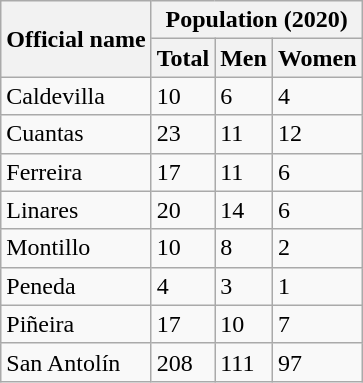<table class="wikitable">
<tr>
<th rowspan="2">Official name</th>
<th colspan="3">Population (2020)</th>
</tr>
<tr>
<th>Total</th>
<th>Men</th>
<th>Women</th>
</tr>
<tr>
<td>Caldevilla</td>
<td>10</td>
<td>6</td>
<td>4</td>
</tr>
<tr>
<td>Cuantas</td>
<td>23</td>
<td>11</td>
<td>12</td>
</tr>
<tr>
<td>Ferreira</td>
<td>17</td>
<td>11</td>
<td>6</td>
</tr>
<tr>
<td>Linares</td>
<td>20</td>
<td>14</td>
<td>6</td>
</tr>
<tr>
<td>Montillo</td>
<td>10</td>
<td>8</td>
<td>2</td>
</tr>
<tr>
<td>Peneda</td>
<td>4</td>
<td>3</td>
<td>1</td>
</tr>
<tr>
<td>Piñeira</td>
<td>17</td>
<td>10</td>
<td>7</td>
</tr>
<tr>
<td>San Antolín</td>
<td>208</td>
<td>111</td>
<td>97</td>
</tr>
</table>
